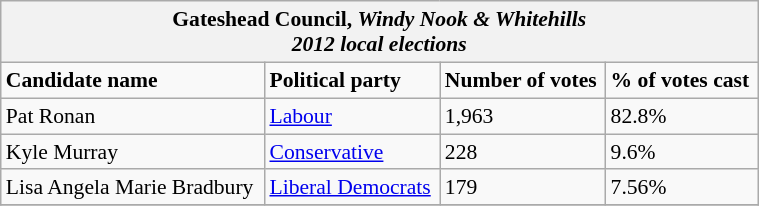<table class="wikitable" style="float: right; margin-left: 2em; width: 40%; font-size: 90%;" cellspacing="3">
<tr>
<th colspan="4">Gateshead Council, <em>Windy Nook & Whitehills<br>2012 local elections</em></th>
</tr>
<tr>
<td><strong>Candidate name</strong></td>
<td><strong>Political party</strong></td>
<td><strong>Number of votes</strong></td>
<td><strong>% of votes cast</strong></td>
</tr>
<tr>
<td>Pat Ronan</td>
<td><a href='#'>Labour</a></td>
<td>1,963</td>
<td>82.8%</td>
</tr>
<tr>
<td>Kyle Murray</td>
<td><a href='#'>Conservative</a></td>
<td>228</td>
<td>9.6%</td>
</tr>
<tr>
<td>Lisa Angela Marie Bradbury</td>
<td><a href='#'>Liberal Democrats</a></td>
<td>179</td>
<td>7.56%</td>
</tr>
<tr>
</tr>
</table>
